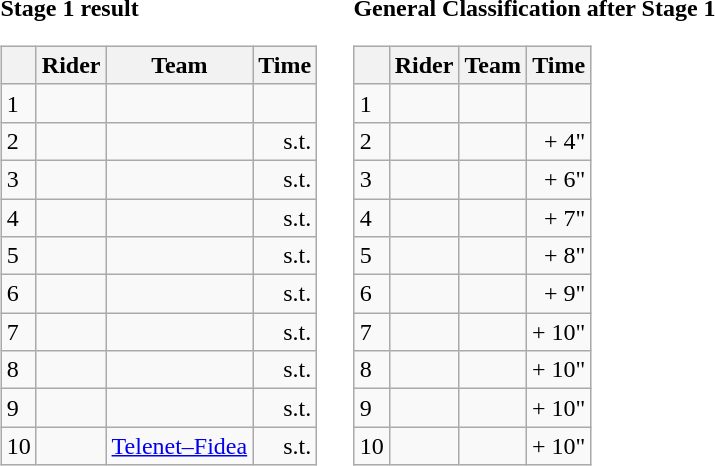<table>
<tr>
<td><strong>Stage 1 result</strong><br><table class="wikitable">
<tr>
<th></th>
<th>Rider</th>
<th>Team</th>
<th>Time</th>
</tr>
<tr>
<td>1</td>
<td></td>
<td></td>
<td align="right"></td>
</tr>
<tr>
<td>2</td>
<td></td>
<td></td>
<td align="right">s.t.</td>
</tr>
<tr>
<td>3</td>
<td></td>
<td></td>
<td align="right">s.t.</td>
</tr>
<tr>
<td>4</td>
<td></td>
<td></td>
<td align="right">s.t.</td>
</tr>
<tr>
<td>5</td>
<td></td>
<td></td>
<td align="right">s.t.</td>
</tr>
<tr>
<td>6</td>
<td></td>
<td></td>
<td align="right">s.t.</td>
</tr>
<tr>
<td>7</td>
<td></td>
<td></td>
<td align="right">s.t.</td>
</tr>
<tr>
<td>8</td>
<td></td>
<td></td>
<td align="right">s.t.</td>
</tr>
<tr>
<td>9</td>
<td></td>
<td></td>
<td align="right">s.t.</td>
</tr>
<tr>
<td>10</td>
<td></td>
<td><a href='#'>Telenet–Fidea</a></td>
<td align="right">s.t.</td>
</tr>
</table>
</td>
<td></td>
<td><strong>General Classification after Stage 1</strong><br><table class="wikitable">
<tr>
<th></th>
<th>Rider</th>
<th>Team</th>
<th>Time</th>
</tr>
<tr>
<td>1</td>
<td> </td>
<td></td>
<td align="right"></td>
</tr>
<tr>
<td>2</td>
<td></td>
<td></td>
<td align="right">+ 4"</td>
</tr>
<tr>
<td>3</td>
<td></td>
<td></td>
<td align="right">+ 6"</td>
</tr>
<tr>
<td>4</td>
<td> </td>
<td></td>
<td align="right">+ 7"</td>
</tr>
<tr>
<td>5</td>
<td></td>
<td></td>
<td align="right">+ 8"</td>
</tr>
<tr>
<td>6</td>
<td> </td>
<td></td>
<td align="right">+ 9"</td>
</tr>
<tr>
<td>7</td>
<td></td>
<td></td>
<td align="right">+ 10"</td>
</tr>
<tr>
<td>8</td>
<td></td>
<td></td>
<td align="right">+ 10"</td>
</tr>
<tr>
<td>9</td>
<td></td>
<td></td>
<td align="right">+ 10"</td>
</tr>
<tr>
<td>10</td>
<td></td>
<td></td>
<td align="right">+ 10"</td>
</tr>
</table>
</td>
</tr>
</table>
